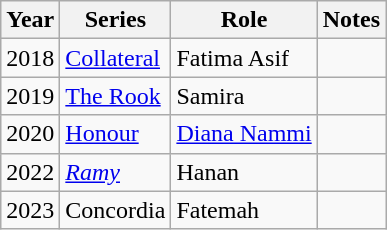<table class="wikitable sortable">
<tr>
<th>Year</th>
<th>Series</th>
<th>Role</th>
<th>Notes</th>
</tr>
<tr>
<td>2018</td>
<td><a href='#'>Collateral</a></td>
<td>Fatima Asif</td>
<td></td>
</tr>
<tr>
<td>2019</td>
<td><a href='#'>The Rook</a></td>
<td>Samira</td>
<td></td>
</tr>
<tr>
<td>2020</td>
<td><a href='#'>Honour</a></td>
<td><a href='#'>Diana Nammi</a></td>
<td></td>
</tr>
<tr>
<td>2022</td>
<td><em><a href='#'>Ramy</a></em></td>
<td>Hanan</td>
<td></td>
</tr>
<tr>
<td>2023</td>
<td>Concordia </td>
<td>Fatemah</td>
<td></td>
</tr>
</table>
